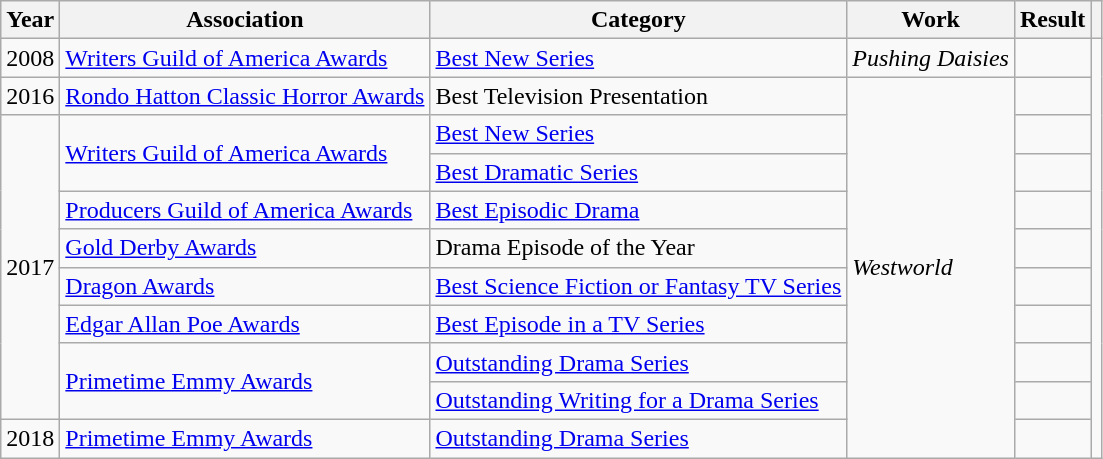<table class="wikitable">
<tr>
<th>Year</th>
<th>Association</th>
<th>Category</th>
<th>Work</th>
<th>Result</th>
<th></th>
</tr>
<tr>
<td>2008</td>
<td><a href='#'>Writers Guild of America Awards</a></td>
<td><a href='#'>Best New Series</a></td>
<td><em>Pushing Daisies</em></td>
<td></td>
<td rowspan="11"></td>
</tr>
<tr>
<td>2016</td>
<td><a href='#'>Rondo Hatton Classic Horror Awards</a></td>
<td>Best Television Presentation</td>
<td rowspan="10"><em>Westworld</em></td>
<td></td>
</tr>
<tr>
<td rowspan="8">2017</td>
<td rowspan="2"><a href='#'>Writers Guild of America Awards</a></td>
<td><a href='#'>Best New Series</a></td>
<td></td>
</tr>
<tr>
<td><a href='#'>Best Dramatic Series</a></td>
<td></td>
</tr>
<tr>
<td><a href='#'>Producers Guild of America Awards</a></td>
<td><a href='#'>Best Episodic Drama</a></td>
<td></td>
</tr>
<tr>
<td><a href='#'>Gold Derby Awards</a></td>
<td>Drama Episode of the Year</td>
<td></td>
</tr>
<tr>
<td><a href='#'>Dragon Awards</a></td>
<td><a href='#'>Best Science Fiction or Fantasy TV Series</a></td>
<td></td>
</tr>
<tr>
<td><a href='#'>Edgar Allan Poe Awards</a></td>
<td><a href='#'>Best Episode in a TV Series</a></td>
<td></td>
</tr>
<tr>
<td rowspan="2"><a href='#'>Primetime Emmy Awards</a></td>
<td><a href='#'>Outstanding Drama Series</a></td>
<td></td>
</tr>
<tr>
<td><a href='#'>Outstanding Writing for a Drama Series</a></td>
<td></td>
</tr>
<tr>
<td>2018</td>
<td><a href='#'>Primetime Emmy Awards</a></td>
<td><a href='#'>Outstanding Drama Series</a></td>
<td></td>
</tr>
</table>
